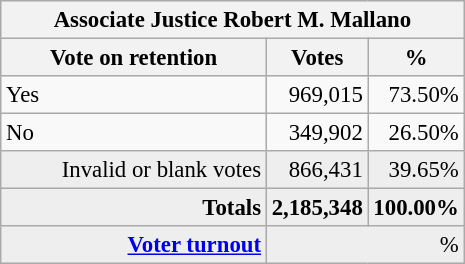<table class="wikitable" style="font-size: 95%;">
<tr style="background-color:#E9E9E9">
<th colspan=7>Associate Justice Robert M. Mallano</th>
</tr>
<tr style="background-color:#E9E9E9">
<th style="width: 170px">Vote on retention</th>
<th style="width: 50px">Votes</th>
<th style="width: 40px">%</th>
</tr>
<tr>
<td>Yes</td>
<td align="right">969,015</td>
<td align="right">73.50%</td>
</tr>
<tr>
<td>No</td>
<td align="right">349,902</td>
<td align="right">26.50%</td>
</tr>
<tr bgcolor="#EEEEEE">
<td align="right">Invalid or blank votes</td>
<td align="right">866,431</td>
<td align="right">39.65%</td>
</tr>
<tr bgcolor="#EEEEEE">
<td align="right"><strong>Totals</strong></td>
<td align="right"><strong>2,185,348</strong></td>
<td align="right"><strong>100.00%</strong></td>
</tr>
<tr bgcolor="#EEEEEE">
<td align="right"><strong><a href='#'>Voter turnout</a></strong></td>
<td colspan="2" align="right">%</td>
</tr>
</table>
